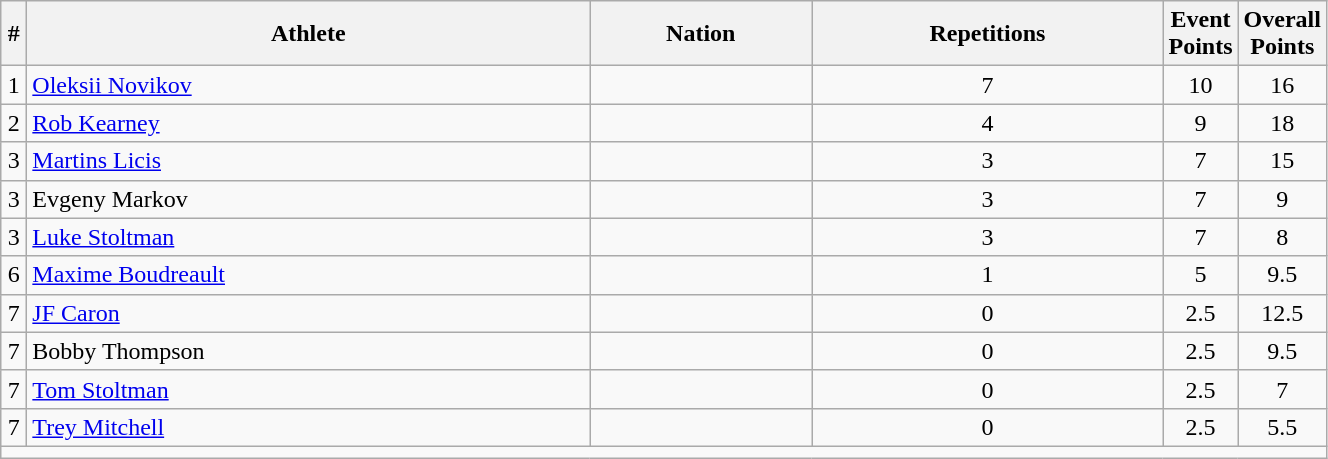<table class="wikitable sortable" style="text-align:center;width: 70%;">
<tr>
<th scope="col" style="width: 10px;">#</th>
<th scope="col">Athlete</th>
<th scope="col">Nation</th>
<th scope="col">Repetitions</th>
<th scope="col" style="width: 10px;">Event Points</th>
<th scope="col" style="width: 10px;">Overall Points</th>
</tr>
<tr>
<td>1</td>
<td align=left><a href='#'>Oleksii Novikov</a></td>
<td align=left></td>
<td>7</td>
<td>10</td>
<td>16</td>
</tr>
<tr>
<td>2</td>
<td align=left><a href='#'>Rob Kearney</a></td>
<td align=left></td>
<td>4</td>
<td>9</td>
<td>18</td>
</tr>
<tr>
<td>3</td>
<td align=left><a href='#'>Martins Licis</a></td>
<td align=left></td>
<td>3</td>
<td>7</td>
<td>15</td>
</tr>
<tr>
<td>3</td>
<td align=left>Evgeny Markov</td>
<td align=left></td>
<td>3</td>
<td>7</td>
<td>9</td>
</tr>
<tr>
<td>3</td>
<td align=left><a href='#'>Luke Stoltman</a></td>
<td align=left></td>
<td>3</td>
<td>7</td>
<td>8</td>
</tr>
<tr>
<td>6</td>
<td align=left><a href='#'>Maxime Boudreault</a></td>
<td align=left></td>
<td>1</td>
<td>5</td>
<td>9.5</td>
</tr>
<tr>
<td>7</td>
<td align=left><a href='#'>JF Caron</a></td>
<td align=left></td>
<td>0</td>
<td>2.5</td>
<td>12.5</td>
</tr>
<tr>
<td>7</td>
<td align=left>Bobby Thompson</td>
<td align=left></td>
<td>0</td>
<td>2.5</td>
<td>9.5</td>
</tr>
<tr>
<td>7</td>
<td align=left><a href='#'>Tom Stoltman</a></td>
<td align=left></td>
<td>0</td>
<td>2.5</td>
<td>7</td>
</tr>
<tr>
<td>7</td>
<td align=left><a href='#'>Trey Mitchell</a></td>
<td align=left></td>
<td>0</td>
<td>2.5</td>
<td>5.5</td>
</tr>
<tr class="sortbottom">
<td colspan="6"></td>
</tr>
</table>
